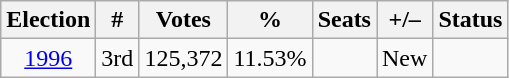<table class="wikitable" style="text-align:center">
<tr>
<th>Election</th>
<th>#</th>
<th>Votes</th>
<th>%</th>
<th>Seats</th>
<th>+/–</th>
<th>Status</th>
</tr>
<tr>
<td><a href='#'>1996</a></td>
<td>3rd</td>
<td>125,372</td>
<td>11.53%</td>
<td></td>
<td>New</td>
<td></td>
</tr>
</table>
